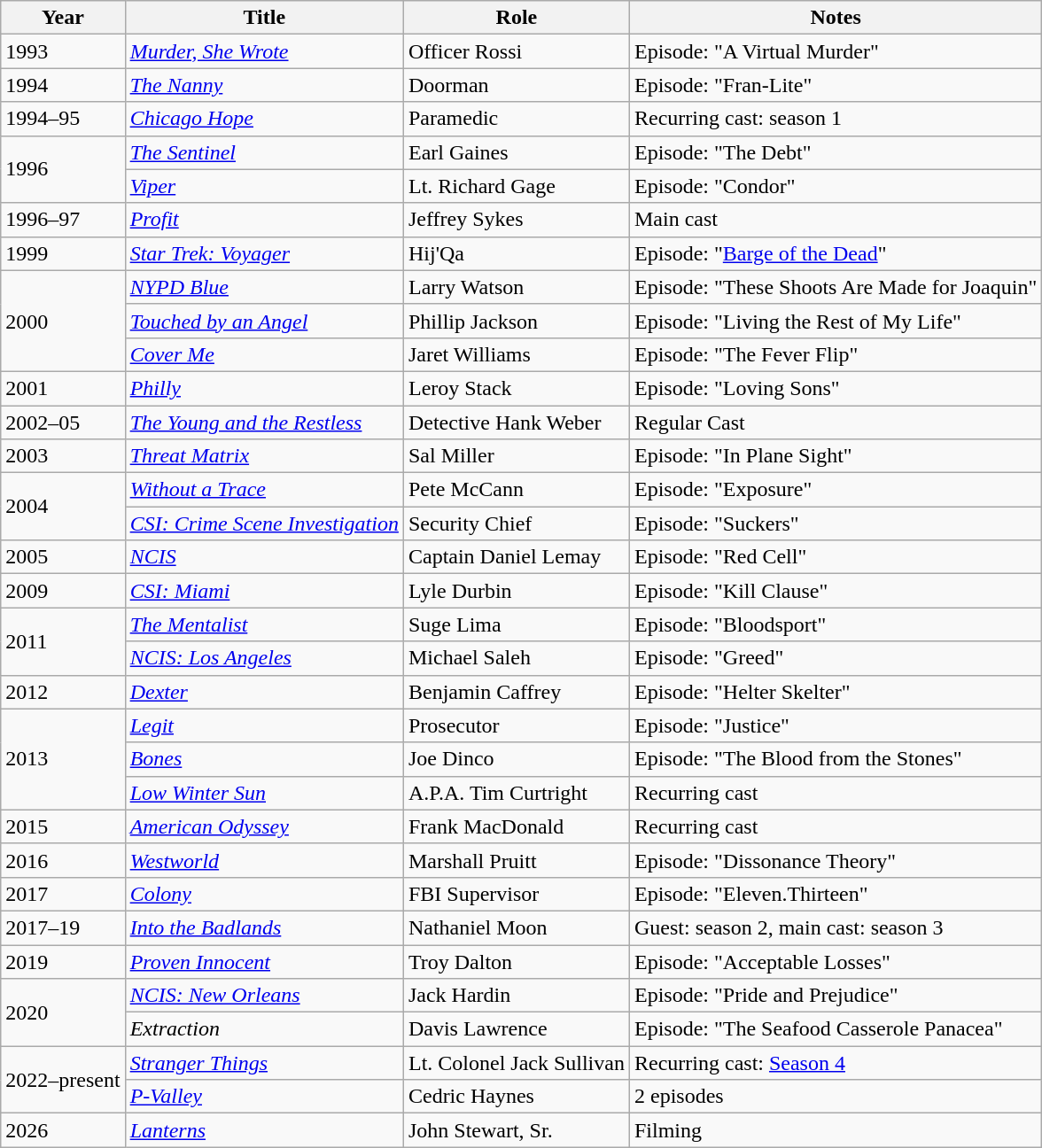<table class="wikitable plainrowheaders sortable" style="margin-right: 0;">
<tr>
<th>Year</th>
<th>Title</th>
<th>Role</th>
<th>Notes</th>
</tr>
<tr>
<td>1993</td>
<td><em><a href='#'>Murder, She Wrote</a></em></td>
<td>Officer Rossi</td>
<td>Episode: "A Virtual Murder"</td>
</tr>
<tr>
<td>1994</td>
<td><em><a href='#'>The Nanny</a></em></td>
<td>Doorman</td>
<td>Episode: "Fran-Lite"</td>
</tr>
<tr>
<td>1994–95</td>
<td><em><a href='#'>Chicago Hope</a></em></td>
<td>Paramedic</td>
<td>Recurring cast: season 1</td>
</tr>
<tr>
<td rowspan="2">1996</td>
<td><em><a href='#'>The Sentinel</a></em></td>
<td>Earl Gaines</td>
<td>Episode: "The Debt"</td>
</tr>
<tr>
<td><em><a href='#'>Viper</a></em></td>
<td>Lt. Richard Gage</td>
<td>Episode: "Condor"</td>
</tr>
<tr>
<td>1996–97</td>
<td><em><a href='#'>Profit</a></em></td>
<td>Jeffrey Sykes</td>
<td>Main cast</td>
</tr>
<tr>
<td>1999</td>
<td><em><a href='#'>Star Trek: Voyager</a></em></td>
<td>Hij'Qa</td>
<td>Episode: "<a href='#'>Barge of the Dead</a>"</td>
</tr>
<tr>
<td rowspan="3">2000</td>
<td><em><a href='#'>NYPD Blue</a></em></td>
<td>Larry Watson</td>
<td>Episode: "These Shoots Are Made for Joaquin"</td>
</tr>
<tr>
<td><em><a href='#'>Touched by an Angel</a></em></td>
<td>Phillip Jackson</td>
<td>Episode: "Living the Rest of My Life"</td>
</tr>
<tr>
<td><em><a href='#'>Cover Me</a></em></td>
<td>Jaret Williams</td>
<td>Episode: "The Fever Flip"</td>
</tr>
<tr>
<td>2001</td>
<td><em><a href='#'>Philly</a></em></td>
<td>Leroy Stack</td>
<td>Episode: "Loving Sons"</td>
</tr>
<tr>
<td>2002–05</td>
<td><em><a href='#'>The Young and the Restless</a></em></td>
<td>Detective Hank Weber</td>
<td>Regular Cast</td>
</tr>
<tr>
<td>2003</td>
<td><em><a href='#'>Threat Matrix</a></em></td>
<td>Sal Miller</td>
<td>Episode: "In Plane Sight"</td>
</tr>
<tr>
<td rowspan="2">2004</td>
<td><em><a href='#'>Without a Trace</a></em></td>
<td>Pete McCann</td>
<td>Episode: "Exposure"</td>
</tr>
<tr>
<td><em><a href='#'>CSI: Crime Scene Investigation</a></em></td>
<td>Security Chief</td>
<td>Episode: "Suckers"</td>
</tr>
<tr>
<td>2005</td>
<td><em><a href='#'>NCIS</a></em></td>
<td>Captain Daniel Lemay</td>
<td>Episode: "Red Cell"</td>
</tr>
<tr>
<td>2009</td>
<td><em><a href='#'>CSI: Miami</a></em></td>
<td>Lyle Durbin</td>
<td>Episode: "Kill Clause"</td>
</tr>
<tr>
<td rowspan="2">2011</td>
<td><em><a href='#'>The Mentalist</a></em></td>
<td>Suge Lima</td>
<td>Episode: "Bloodsport"</td>
</tr>
<tr>
<td><em><a href='#'>NCIS: Los Angeles</a></em></td>
<td>Michael Saleh</td>
<td>Episode: "Greed"</td>
</tr>
<tr>
<td>2012</td>
<td><em><a href='#'>Dexter</a></em></td>
<td>Benjamin Caffrey</td>
<td>Episode: "Helter Skelter"</td>
</tr>
<tr>
<td rowspan="3">2013</td>
<td><em><a href='#'>Legit</a></em></td>
<td>Prosecutor</td>
<td>Episode: "Justice"</td>
</tr>
<tr>
<td><em><a href='#'>Bones</a></em></td>
<td>Joe Dinco</td>
<td>Episode: "The Blood from the Stones"</td>
</tr>
<tr>
<td><em><a href='#'>Low Winter Sun</a></em></td>
<td>A.P.A. Tim Curtright</td>
<td>Recurring cast</td>
</tr>
<tr>
<td>2015</td>
<td><em><a href='#'>American Odyssey</a></em></td>
<td>Frank MacDonald</td>
<td>Recurring cast</td>
</tr>
<tr>
<td>2016</td>
<td><em><a href='#'>Westworld</a></em></td>
<td>Marshall Pruitt</td>
<td>Episode: "Dissonance Theory"</td>
</tr>
<tr>
<td>2017</td>
<td><em><a href='#'>Colony</a></em></td>
<td>FBI Supervisor</td>
<td>Episode: "Eleven.Thirteen"</td>
</tr>
<tr>
<td>2017–19</td>
<td><em><a href='#'>Into the Badlands</a></em></td>
<td>Nathaniel Moon</td>
<td>Guest: season 2, main cast: season 3</td>
</tr>
<tr>
<td>2019</td>
<td><em><a href='#'>Proven Innocent</a></em></td>
<td>Troy Dalton</td>
<td>Episode: "Acceptable Losses"</td>
</tr>
<tr>
<td rowspan="2">2020</td>
<td><em><a href='#'>NCIS: New Orleans</a></em></td>
<td>Jack Hardin</td>
<td>Episode: "Pride and Prejudice"</td>
</tr>
<tr>
<td><em>Extraction</em></td>
<td>Davis Lawrence</td>
<td>Episode: "The Seafood Casserole Panacea"</td>
</tr>
<tr>
<td rowspan="2">2022–present</td>
<td><em><a href='#'>Stranger Things</a></em></td>
<td>Lt. Colonel Jack Sullivan</td>
<td>Recurring cast: <a href='#'>Season 4</a></td>
</tr>
<tr>
<td><em><a href='#'>P-Valley</a></em></td>
<td>Cedric Haynes</td>
<td>2 episodes</td>
</tr>
<tr>
<td>2026</td>
<td><em><a href='#'>Lanterns</a></em></td>
<td>John Stewart, Sr.</td>
<td>Filming</td>
</tr>
</table>
